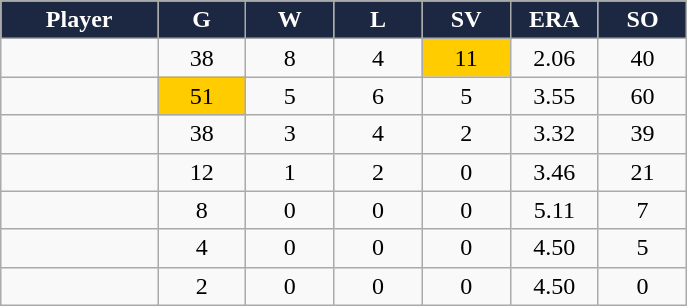<table class="wikitable sortable">
<tr>
<th style="background:#1c2841;color:white;" width="16%">Player</th>
<th style="background:#1c2841;color:white;" width="9%">G</th>
<th style="background:#1c2841;color:white;" width="9%">W</th>
<th style="background:#1c2841;color:white;" width="9%">L</th>
<th style="background:#1c2841;color:white;" width="9%">SV</th>
<th style="background:#1c2841;color:white;" width="9%">ERA</th>
<th style="background:#1c2841;color:white;" width="9%">SO</th>
</tr>
<tr align="center">
<td></td>
<td>38</td>
<td>8</td>
<td>4</td>
<td bgcolor="#FFCC00">11</td>
<td>2.06</td>
<td>40</td>
</tr>
<tr align=center>
<td></td>
<td bgcolor="#FFCC00">51</td>
<td>5</td>
<td>6</td>
<td>5</td>
<td>3.55</td>
<td>60</td>
</tr>
<tr align="center">
<td></td>
<td>38</td>
<td>3</td>
<td>4</td>
<td>2</td>
<td>3.32</td>
<td>39</td>
</tr>
<tr align="center">
<td></td>
<td>12</td>
<td>1</td>
<td>2</td>
<td>0</td>
<td>3.46</td>
<td>21</td>
</tr>
<tr align="center">
<td></td>
<td>8</td>
<td>0</td>
<td>0</td>
<td>0</td>
<td>5.11</td>
<td>7</td>
</tr>
<tr align="center">
<td></td>
<td>4</td>
<td>0</td>
<td>0</td>
<td>0</td>
<td>4.50</td>
<td>5</td>
</tr>
<tr align="center">
<td></td>
<td>2</td>
<td>0</td>
<td>0</td>
<td>0</td>
<td>4.50</td>
<td>0</td>
</tr>
</table>
